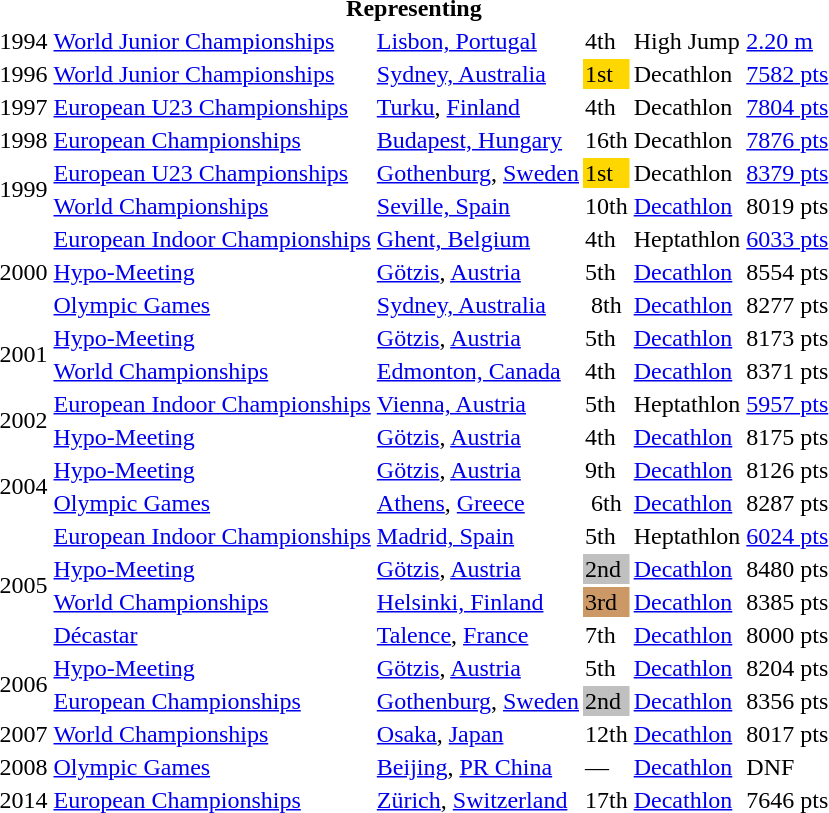<table>
<tr>
<th colspan="6">Representing </th>
</tr>
<tr>
<td>1994</td>
<td><a href='#'>World Junior Championships</a></td>
<td><a href='#'>Lisbon, Portugal</a></td>
<td>4th</td>
<td>High Jump</td>
<td><a href='#'>2.20 m</a></td>
</tr>
<tr>
<td>1996</td>
<td><a href='#'>World Junior Championships</a></td>
<td><a href='#'>Sydney, Australia</a></td>
<td bgcolor="gold">1st</td>
<td>Decathlon</td>
<td><a href='#'>7582 pts</a></td>
</tr>
<tr>
<td>1997</td>
<td><a href='#'>European U23 Championships</a></td>
<td><a href='#'>Turku</a>, <a href='#'>Finland</a></td>
<td>4th</td>
<td>Decathlon</td>
<td><a href='#'>7804 pts</a></td>
</tr>
<tr>
<td>1998</td>
<td><a href='#'>European Championships</a></td>
<td><a href='#'>Budapest, Hungary</a></td>
<td>16th</td>
<td>Decathlon</td>
<td><a href='#'>7876 pts</a></td>
</tr>
<tr>
<td rowspan=2>1999</td>
<td><a href='#'>European U23 Championships</a></td>
<td><a href='#'>Gothenburg</a>, <a href='#'>Sweden</a></td>
<td bgcolor=gold>1st</td>
<td>Decathlon</td>
<td><a href='#'>8379 pts</a></td>
</tr>
<tr>
<td><a href='#'>World Championships</a></td>
<td><a href='#'>Seville, Spain</a></td>
<td>10th</td>
<td><a href='#'>Decathlon</a></td>
<td>8019 pts</td>
</tr>
<tr>
<td rowspan=3>2000</td>
<td><a href='#'>European Indoor Championships</a></td>
<td><a href='#'>Ghent, Belgium</a></td>
<td>4th</td>
<td>Heptathlon</td>
<td><a href='#'>6033 pts</a></td>
</tr>
<tr>
<td><a href='#'>Hypo-Meeting</a></td>
<td><a href='#'>Götzis</a>, <a href='#'>Austria</a></td>
<td>5th</td>
<td><a href='#'>Decathlon</a></td>
<td>8554 pts</td>
</tr>
<tr>
<td><a href='#'>Olympic Games</a></td>
<td><a href='#'>Sydney, Australia</a></td>
<td align="center">8th</td>
<td><a href='#'>Decathlon</a></td>
<td>8277 pts</td>
</tr>
<tr>
<td rowspan=2>2001</td>
<td><a href='#'>Hypo-Meeting</a></td>
<td><a href='#'>Götzis</a>, <a href='#'>Austria</a></td>
<td>5th</td>
<td><a href='#'>Decathlon</a></td>
<td>8173 pts</td>
</tr>
<tr>
<td><a href='#'>World Championships</a></td>
<td><a href='#'>Edmonton, Canada</a></td>
<td>4th</td>
<td><a href='#'>Decathlon</a></td>
<td>8371 pts</td>
</tr>
<tr>
<td rowspan=2>2002</td>
<td><a href='#'>European Indoor Championships</a></td>
<td><a href='#'>Vienna, Austria</a></td>
<td>5th</td>
<td>Heptathlon</td>
<td><a href='#'>5957 pts</a></td>
</tr>
<tr>
<td><a href='#'>Hypo-Meeting</a></td>
<td><a href='#'>Götzis</a>, <a href='#'>Austria</a></td>
<td>4th</td>
<td><a href='#'>Decathlon</a></td>
<td>8175 pts</td>
</tr>
<tr>
<td rowspan=2>2004</td>
<td><a href='#'>Hypo-Meeting</a></td>
<td><a href='#'>Götzis</a>, <a href='#'>Austria</a></td>
<td>9th</td>
<td><a href='#'>Decathlon</a></td>
<td>8126 pts</td>
</tr>
<tr>
<td><a href='#'>Olympic Games</a></td>
<td><a href='#'>Athens</a>, <a href='#'>Greece</a></td>
<td align="center">6th</td>
<td><a href='#'>Decathlon</a></td>
<td>8287 pts</td>
</tr>
<tr>
<td rowspan=4>2005</td>
<td><a href='#'>European Indoor Championships</a></td>
<td><a href='#'>Madrid, Spain</a></td>
<td>5th</td>
<td>Heptathlon</td>
<td><a href='#'>6024 pts</a></td>
</tr>
<tr>
<td><a href='#'>Hypo-Meeting</a></td>
<td><a href='#'>Götzis</a>, <a href='#'>Austria</a></td>
<td bgcolor="silver">2nd</td>
<td><a href='#'>Decathlon</a></td>
<td>8480 pts</td>
</tr>
<tr>
<td><a href='#'>World Championships</a></td>
<td><a href='#'>Helsinki, Finland</a></td>
<td bgcolor="cc9966">3rd</td>
<td><a href='#'>Decathlon</a></td>
<td>8385 pts</td>
</tr>
<tr>
<td><a href='#'>Décastar</a></td>
<td><a href='#'>Talence</a>, <a href='#'>France</a></td>
<td>7th</td>
<td><a href='#'>Decathlon</a></td>
<td>8000 pts</td>
</tr>
<tr>
<td rowspan=2>2006</td>
<td><a href='#'>Hypo-Meeting</a></td>
<td><a href='#'>Götzis</a>, <a href='#'>Austria</a></td>
<td>5th</td>
<td><a href='#'>Decathlon</a></td>
<td>8204 pts</td>
</tr>
<tr>
<td><a href='#'>European Championships</a></td>
<td><a href='#'>Gothenburg</a>, <a href='#'>Sweden</a></td>
<td bgcolor="silver">2nd</td>
<td><a href='#'>Decathlon</a></td>
<td>8356 pts</td>
</tr>
<tr>
<td>2007</td>
<td><a href='#'>World Championships</a></td>
<td><a href='#'>Osaka</a>, <a href='#'>Japan</a></td>
<td>12th</td>
<td><a href='#'>Decathlon</a></td>
<td>8017 pts</td>
</tr>
<tr>
<td>2008</td>
<td><a href='#'>Olympic Games</a></td>
<td><a href='#'>Beijing</a>, <a href='#'>PR China</a></td>
<td>—</td>
<td><a href='#'>Decathlon</a></td>
<td>DNF</td>
</tr>
<tr>
<td>2014</td>
<td><a href='#'>European Championships</a></td>
<td><a href='#'>Zürich</a>, <a href='#'>Switzerland</a></td>
<td>17th</td>
<td><a href='#'>Decathlon</a></td>
<td>7646 pts</td>
</tr>
</table>
